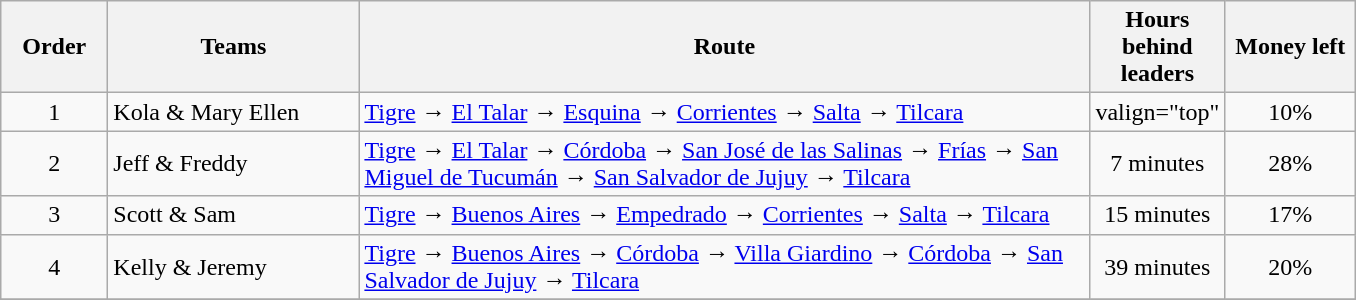<table class="wikitable sortable" style="text-align:center">
<tr>
<th style="width:4em">Order</th>
<th style="width:10em">Teams</th>
<th style="width:30em">Route</th>
<th style="width:5em">Hours behind leaders</th>
<th style="width:5em">Money left</th>
</tr>
<tr>
<td>1</td>
<td style="text-align:left">Kola & Mary Ellen</td>
<td style="text-align:left"><a href='#'>Tigre</a>  → <a href='#'>El Talar</a>  → <a href='#'>Esquina</a>  → <a href='#'>Corrientes</a>  → <a href='#'>Salta</a>  → <a href='#'>Tilcara</a></td>
<td>valign="top" </td>
<td>10%</td>
</tr>
<tr>
<td>2</td>
<td style="text-align:left">Jeff & Freddy</td>
<td style="text-align:left"><a href='#'>Tigre</a>  → <a href='#'>El Talar</a>  → <a href='#'>Córdoba</a>  → <a href='#'>San José de las Salinas</a>  → <a href='#'>Frías</a>  → <a href='#'>San Miguel de Tucumán</a>  → <a href='#'>San Salvador de Jujuy</a>  → <a href='#'>Tilcara</a></td>
<td>7 minutes</td>
<td>28%</td>
</tr>
<tr>
<td>3</td>
<td style="text-align:left">Scott & Sam</td>
<td style="text-align:left"><a href='#'>Tigre</a>  → <a href='#'>Buenos Aires</a>  → <a href='#'>Empedrado</a>  → <a href='#'>Corrientes</a>  → <a href='#'>Salta</a>  → <a href='#'>Tilcara</a></td>
<td>15 minutes</td>
<td>17%</td>
</tr>
<tr>
<td>4</td>
<td style="text-align:left">Kelly & Jeremy</td>
<td style="text-align:left"><a href='#'>Tigre</a>  → <a href='#'>Buenos Aires</a>  → <a href='#'>Córdoba</a> → <a href='#'>Villa Giardino</a>  → <a href='#'>Córdoba</a>  → <a href='#'>San Salvador de Jujuy</a>  → <a href='#'>Tilcara</a></td>
<td>39 minutes</td>
<td>20%</td>
</tr>
<tr>
</tr>
</table>
